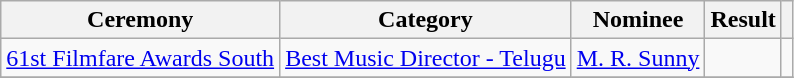<table class="wikitable">
<tr>
<th>Ceremony</th>
<th>Category</th>
<th>Nominee</th>
<th>Result</th>
<th></th>
</tr>
<tr>
<td><a href='#'>61st Filmfare Awards South</a></td>
<td><a href='#'>Best Music Director - Telugu</a></td>
<td><a href='#'>M. R. Sunny</a></td>
<td></td>
<td></td>
</tr>
<tr>
</tr>
</table>
